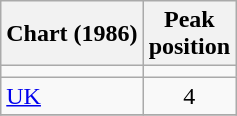<table class="wikitable">
<tr>
<th>Chart (1986)</th>
<th>Peak<br>position</th>
</tr>
<tr>
<td></td>
</tr>
<tr>
<td><a href='#'>UK</a></td>
<td style="text-align:center;">4</td>
</tr>
<tr>
</tr>
</table>
